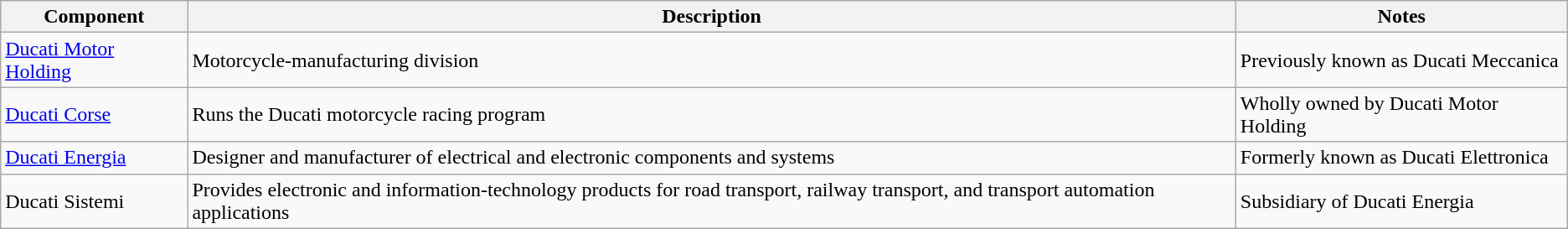<table class="wikitable">
<tr>
<th>Component</th>
<th>Description</th>
<th>Notes</th>
</tr>
<tr>
<td><a href='#'>Ducati Motor Holding</a></td>
<td>Motorcycle-manufacturing division</td>
<td>Previously known as Ducati Meccanica</td>
</tr>
<tr>
<td><a href='#'>Ducati Corse</a></td>
<td>Runs the Ducati motorcycle racing program</td>
<td>Wholly owned by Ducati Motor Holding</td>
</tr>
<tr>
<td><a href='#'>Ducati Energia</a></td>
<td>Designer and manufacturer of electrical and electronic components and systems</td>
<td>Formerly known as Ducati Elettronica</td>
</tr>
<tr>
<td>Ducati Sistemi</td>
<td>Provides electronic and information-technology products for road transport, railway transport, and transport automation applications</td>
<td>Subsidiary of Ducati Energia</td>
</tr>
</table>
